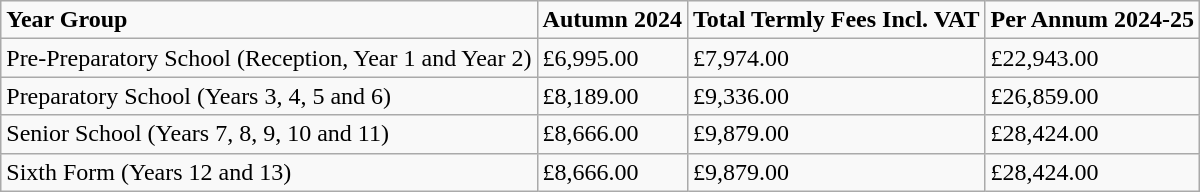<table class="wikitable">
<tr>
<td><strong>Year Group</strong></td>
<td><strong>Autumn 2024</strong></td>
<td><strong>Total Termly Fees Incl. VAT</strong></td>
<td><strong>Per Annum 2024-25</strong></td>
</tr>
<tr>
<td>Pre-Preparatory School (Reception, Year 1 and Year 2)</td>
<td>£6,995.00</td>
<td>£7,974.00</td>
<td>£22,943.00</td>
</tr>
<tr>
<td>Preparatory School (Years 3, 4, 5 and 6)</td>
<td>£8,189.00</td>
<td>£9,336.00</td>
<td>£26,859.00</td>
</tr>
<tr>
<td>Senior School (Years 7, 8, 9, 10 and 11)</td>
<td>£8,666.00</td>
<td>£9,879.00</td>
<td>£28,424.00</td>
</tr>
<tr>
<td>Sixth Form (Years 12 and 13)</td>
<td>£8,666.00</td>
<td>£9,879.00</td>
<td>£28,424.00</td>
</tr>
</table>
